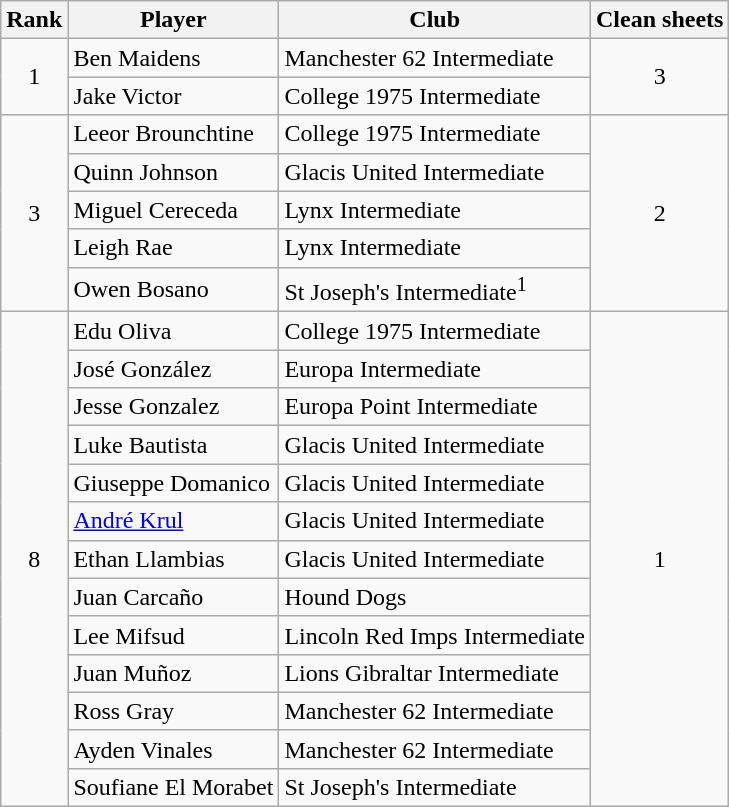<table class="wikitable" style="text-align:center">
<tr>
<th>Rank</th>
<th>Player</th>
<th>Club</th>
<th>Clean sheets</th>
</tr>
<tr>
<td rowspan=2>1</td>
<td align="left"> Ben Maidens</td>
<td align="left">Manchester 62 Intermediate</td>
<td rowspan=2>3</td>
</tr>
<tr>
<td align="left"> Jake Victor</td>
<td align="left">College 1975 Intermediate</td>
</tr>
<tr>
<td rowspan=5>3</td>
<td align="left"> Leeor Brounchtine</td>
<td align="left">College 1975 Intermediate</td>
<td rowspan=5>2</td>
</tr>
<tr>
<td align="left"> Quinn Johnson</td>
<td align="left">Glacis United Intermediate</td>
</tr>
<tr>
<td align="left"> Miguel Cereceda</td>
<td align="left">Lynx Intermediate</td>
</tr>
<tr>
<td align="left"> Leigh Rae</td>
<td align="left">Lynx Intermediate</td>
</tr>
<tr>
<td align="left"> Owen Bosano</td>
<td align="left">St Joseph's Intermediate<sup>1</sup></td>
</tr>
<tr>
<td rowspan=13>8</td>
<td align="left"> Edu Oliva</td>
<td align="left">College 1975 Intermediate</td>
<td rowspan=13>1</td>
</tr>
<tr>
<td align="left"> José González</td>
<td align="left">Europa Intermediate</td>
</tr>
<tr>
<td align="left"> Jesse Gonzalez</td>
<td align="left">Europa Point Intermediate</td>
</tr>
<tr>
<td align="left"> Luke Bautista</td>
<td align="left">Glacis United Intermediate</td>
</tr>
<tr>
<td align="left"> Giuseppe Domanico</td>
<td align="left">Glacis United Intermediate</td>
</tr>
<tr>
<td align="left"> <a href='#'>André Krul</a></td>
<td align="left">Glacis United Intermediate</td>
</tr>
<tr>
<td align="left"> Ethan Llambias</td>
<td align="left">Glacis United Intermediate</td>
</tr>
<tr>
<td align="left"> Juan Carcaño</td>
<td align="left">Hound Dogs</td>
</tr>
<tr>
<td align="left"> Lee Mifsud</td>
<td align="left">Lincoln Red Imps Intermediate</td>
</tr>
<tr>
<td align="left"> Juan Muñoz</td>
<td align="left">Lions Gibraltar Intermediate</td>
</tr>
<tr>
<td align="left"> Ross Gray</td>
<td align="left">Manchester 62 Intermediate</td>
</tr>
<tr>
<td align="left"> Ayden Vinales</td>
<td align="left">Manchester 62 Intermediate</td>
</tr>
<tr>
<td align="left"> Soufiane El Morabet</td>
<td align="left">St Joseph's Intermediate</td>
</tr>
</table>
